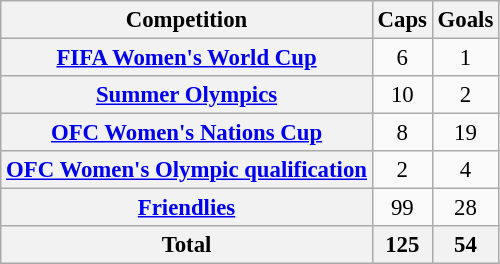<table class="wikitable plainrowheaders sortable" style="text-align:center; font-size:95%">
<tr>
<th scope="col">Competition</th>
<th scope="col">Caps</th>
<th scope="col">Goals</th>
</tr>
<tr>
<th scope="row"><a href='#'>FIFA Women's World Cup</a></th>
<td>6</td>
<td>1</td>
</tr>
<tr>
<th scope="row"><a href='#'>Summer Olympics</a></th>
<td>10</td>
<td>2</td>
</tr>
<tr>
<th scope="row"><a href='#'>OFC Women's Nations Cup</a></th>
<td>8</td>
<td>19</td>
</tr>
<tr>
<th scope="row"><a href='#'>OFC Women's Olympic qualification</a></th>
<td>2</td>
<td>4</td>
</tr>
<tr>
<th scope="row"><a href='#'>Friendlies</a></th>
<td>99</td>
<td>28</td>
</tr>
<tr>
<th>Total</th>
<th>125</th>
<th>54</th>
</tr>
</table>
